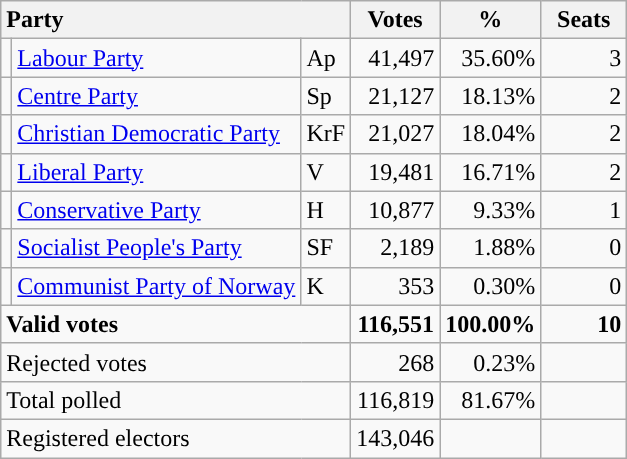<table class="wikitable" border="1" style="text-align:right;">
<tr>
<th style="text-align:left;" colspan=3>Party</th>
<th align=center width="50">Votes</th>
<th align=center width="50">%</th>
<th align=center width="50">Seats</th>
</tr>
<tr>
<td style="color:inherit;background:"></td>
<td align=left><a href='#'>Labour Party</a></td>
<td align=left>Ap</td>
<td>41,497</td>
<td>35.60%</td>
<td>3</td>
</tr>
<tr>
<td style="color:inherit;background:"></td>
<td align=left><a href='#'>Centre Party</a></td>
<td align=left>Sp</td>
<td>21,127</td>
<td>18.13%</td>
<td>2</td>
</tr>
<tr>
<td style="color:inherit;background:"></td>
<td align=left><a href='#'>Christian Democratic Party</a></td>
<td align=left>KrF</td>
<td>21,027</td>
<td>18.04%</td>
<td>2</td>
</tr>
<tr>
<td style="color:inherit;background:"></td>
<td align=left><a href='#'>Liberal Party</a></td>
<td align=left>V</td>
<td>19,481</td>
<td>16.71%</td>
<td>2</td>
</tr>
<tr>
<td style="color:inherit;background:"></td>
<td align=left><a href='#'>Conservative Party</a></td>
<td align=left>H</td>
<td>10,877</td>
<td>9.33%</td>
<td>1</td>
</tr>
<tr>
<td style="color:inherit;background:"></td>
<td align=left><a href='#'>Socialist People's Party</a></td>
<td align=left>SF</td>
<td>2,189</td>
<td>1.88%</td>
<td>0</td>
</tr>
<tr>
<td style="color:inherit;background:"></td>
<td align=left><a href='#'>Communist Party of Norway</a></td>
<td align=left>K</td>
<td>353</td>
<td>0.30%</td>
<td>0</td>
</tr>
<tr style="font-weight:bold">
<td align=left colspan=3>Valid votes</td>
<td>116,551</td>
<td>100.00%</td>
<td>10</td>
</tr>
<tr>
<td align=left colspan=3>Rejected votes</td>
<td>268</td>
<td>0.23%</td>
<td></td>
</tr>
<tr>
<td align=left colspan=3>Total polled</td>
<td>116,819</td>
<td>81.67%</td>
<td></td>
</tr>
<tr>
<td align=left colspan=3>Registered electors</td>
<td>143,046</td>
<td></td>
<td></td>
</tr>
</table>
